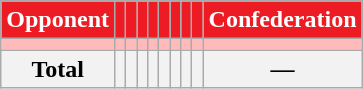<table class="wikitable sortable" style="text-align:center;">
<tr style="color:white">
<th style="background-color:#ED1C24;color:white">Opponent</th>
<th style="background-color:#ED1C24;"></th>
<th style="background-color:#ED1C24;"></th>
<th style="background-color:#ED1C24;"></th>
<th style="background-color:#ED1C24;"></th>
<th style="background-color:#ED1C24;"></th>
<th style="background-color:#ED1C24;"></th>
<th style="background-color:#ED1C24;"></th>
<th style="background-color:#ED1C24;"></th>
<th style="background-color:#ED1C24;color:white">Confederation</th>
</tr>
<tr bgcolor="#ffbbbb">
<td></td>
<td></td>
<td></td>
<td></td>
<td></td>
<td></td>
<td></td>
<td></td>
<td></td>
<td></td>
</tr>
<tr>
<th>Total</th>
<th></th>
<th></th>
<th></th>
<th></th>
<th></th>
<th></th>
<th></th>
<th></th>
<th>—</th>
</tr>
</table>
